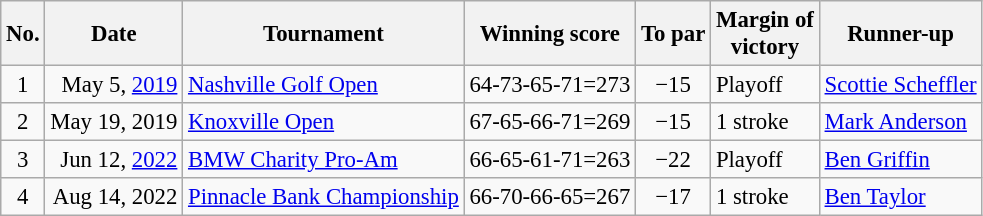<table class="wikitable" style="font-size:95%;">
<tr>
<th>No.</th>
<th>Date</th>
<th>Tournament</th>
<th>Winning score</th>
<th>To par</th>
<th>Margin of<br>victory</th>
<th>Runner-up</th>
</tr>
<tr>
<td align=center>1</td>
<td align=right>May 5, <a href='#'>2019</a></td>
<td><a href='#'>Nashville Golf Open</a></td>
<td>64-73-65-71=273</td>
<td align=center>−15</td>
<td>Playoff</td>
<td> <a href='#'>Scottie Scheffler</a></td>
</tr>
<tr>
<td align=center>2</td>
<td align=right>May 19, 2019</td>
<td><a href='#'>Knoxville Open</a></td>
<td>67-65-66-71=269</td>
<td align=center>−15</td>
<td>1 stroke</td>
<td> <a href='#'>Mark Anderson</a></td>
</tr>
<tr>
<td align=center>3</td>
<td align=right>Jun 12, <a href='#'>2022</a></td>
<td><a href='#'>BMW Charity Pro-Am</a></td>
<td>66-65-61-71=263</td>
<td align=center>−22</td>
<td>Playoff</td>
<td> <a href='#'>Ben Griffin</a></td>
</tr>
<tr>
<td align=center>4</td>
<td align=right>Aug 14, 2022</td>
<td><a href='#'>Pinnacle Bank Championship</a></td>
<td>66-70-66-65=267</td>
<td align=center>−17</td>
<td>1 stroke</td>
<td> <a href='#'>Ben Taylor</a></td>
</tr>
</table>
